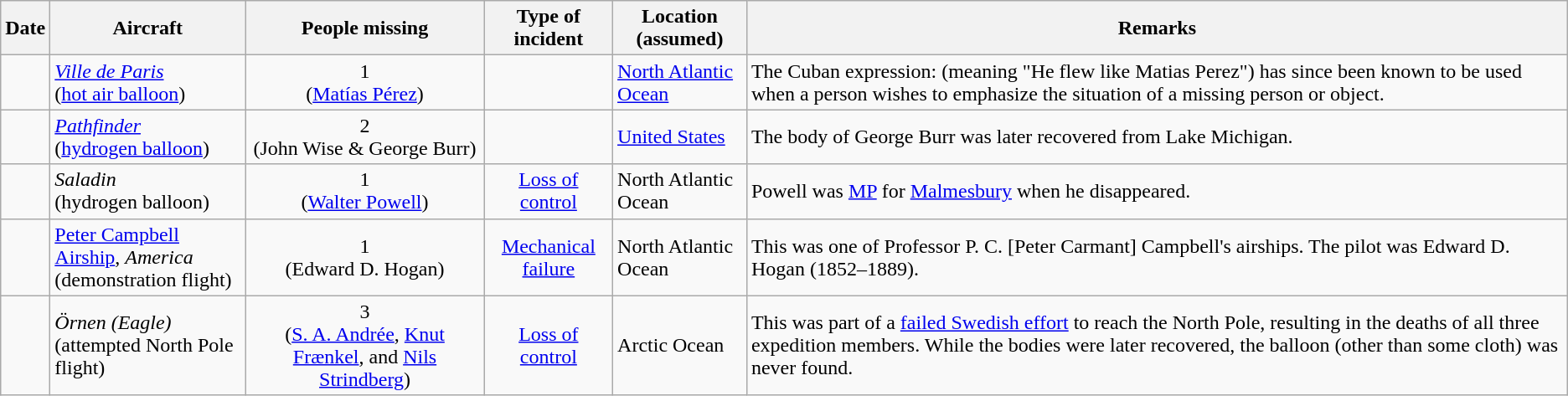<table class="wikitable sortable">
<tr>
<th>Date</th>
<th>Aircraft</th>
<th>People missing</th>
<th>Type of incident</th>
<th>Location (assumed)</th>
<th class=unsortable>Remarks</th>
</tr>
<tr>
<td></td>
<td><em><a href='#'>Ville de Paris</a></em><br>(<a href='#'>hot air balloon</a>)</td>
<td style=text-align:center>1<br>(<a href='#'>Matías Pérez</a>)</td>
<td></td>
<td><a href='#'>North Atlantic Ocean</a><br></td>
<td>The Cuban expression: <em></em> (meaning "He flew like Matias Perez") has since been known to be used when a person wishes to emphasize the situation of a missing person or object.</td>
</tr>
<tr>
<td></td>
<td><a href='#'><em>Pathfinder</em></a><br>(<a href='#'>hydrogen balloon</a>)</td>
<td style=text-align:center>2<br>(John Wise & George Burr)</td>
<td></td>
<td><a href='#'>United States</a><br></td>
<td>The body of George Burr was later recovered from Lake Michigan.</td>
</tr>
<tr>
<td></td>
<td><em>Saladin</em><br>(hydrogen balloon)</td>
<td style=text-align:center>1<br>(<a href='#'>Walter Powell</a>)</td>
<td style=text-align:center><a href='#'>Loss of control</a></td>
<td>North Atlantic Ocean<br></td>
<td>Powell was <a href='#'>MP</a> for <a href='#'>Malmesbury</a> when he disappeared.</td>
</tr>
<tr>
<td></td>
<td><a href='#'>Peter Campbell Airship</a>, <em>America</em> <br>(demonstration flight)</td>
<td style=text-align:center>1<br>(Edward D. Hogan)</td>
<td style=text-align:center><a href='#'>Mechanical failure</a></td>
<td>North Atlantic Ocean<br></td>
<td>This was one of Professor P. C. [Peter Carmant] Campbell's airships. The pilot was Edward D. Hogan (1852–1889).</td>
</tr>
<tr>
<td></td>
<td><em>Örnen (Eagle)</em><br>(attempted North Pole flight)</td>
<td style=text-align:center>3<br>(<a href='#'>S. A. Andrée</a>, <a href='#'>Knut Frænkel</a>, and <a href='#'>Nils Strindberg</a>)</td>
<td style=text-align:center><a href='#'>Loss of control</a></td>
<td>Arctic Ocean<br></td>
<td>This was part of a <a href='#'>failed Swedish effort</a> to reach the North Pole, resulting in the deaths of all three expedition members. While the bodies were later recovered, the balloon (other than some cloth) was never found.</td>
</tr>
</table>
